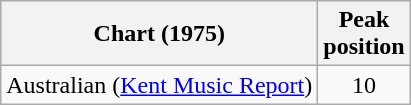<table class="wikitable">
<tr>
<th>Chart (1975)</th>
<th>Peak<br>position</th>
</tr>
<tr>
<td>Australian (<a href='#'>Kent Music Report</a>)</td>
<td align="center">10</td>
</tr>
</table>
